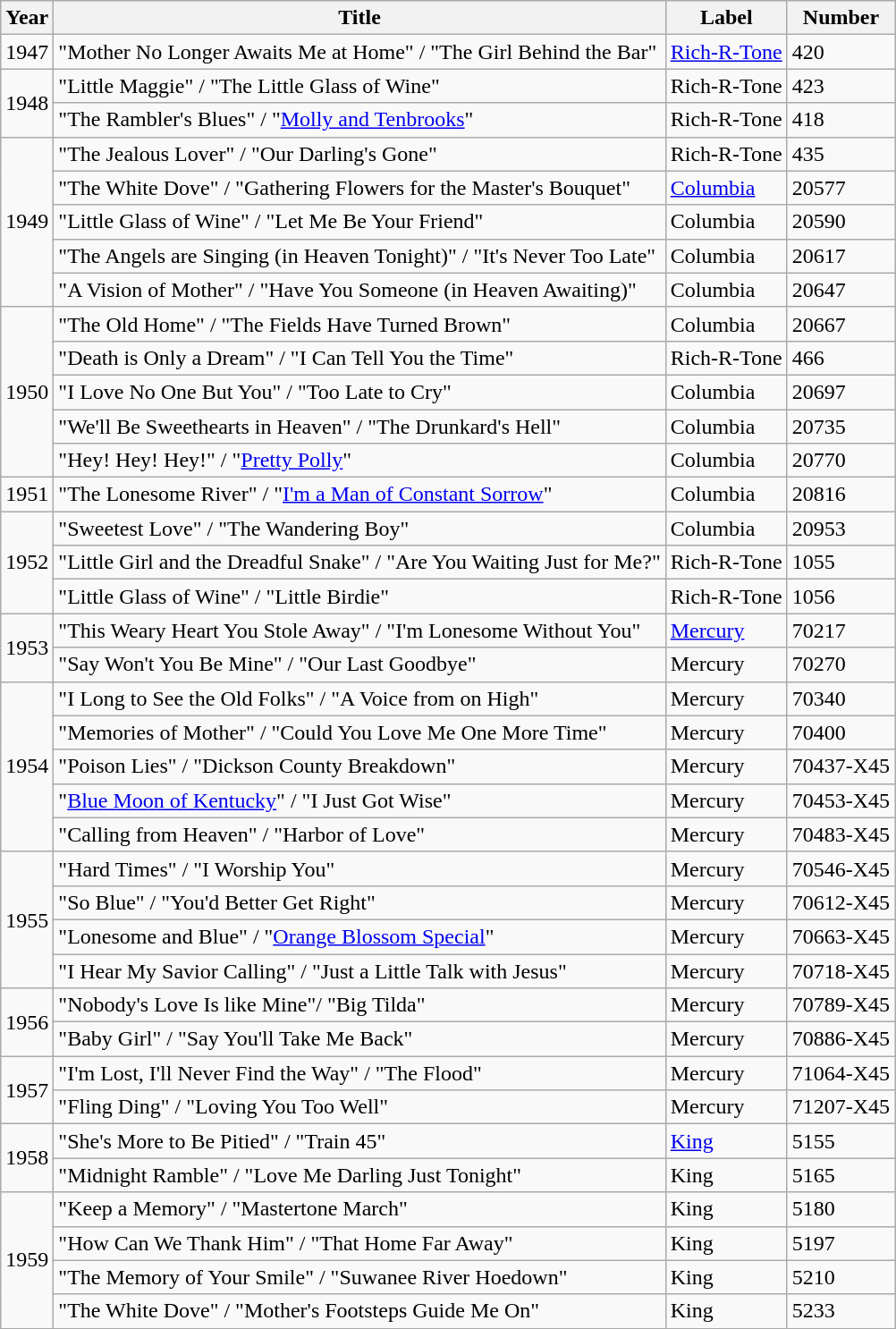<table class="wikitable sortable">
<tr>
<th>Year</th>
<th>Title</th>
<th>Label</th>
<th>Number</th>
</tr>
<tr>
<td>1947</td>
<td>"Mother No Longer Awaits Me at Home" / "The Girl Behind the Bar"</td>
<td><a href='#'>Rich-R-Tone</a></td>
<td>420</td>
</tr>
<tr>
<td rowspan="2">1948</td>
<td>"Little Maggie" / "The Little Glass of Wine"</td>
<td>Rich-R-Tone</td>
<td>423</td>
</tr>
<tr>
<td>"The Rambler's Blues" / "<a href='#'>Molly and Tenbrooks</a>"</td>
<td>Rich-R-Tone</td>
<td>418</td>
</tr>
<tr>
<td rowspan="5">1949</td>
<td>"The Jealous Lover" / "Our Darling's Gone"</td>
<td>Rich-R-Tone</td>
<td>435</td>
</tr>
<tr>
<td>"The White Dove" / "Gathering Flowers for the Master's Bouquet"</td>
<td><a href='#'>Columbia</a></td>
<td>20577</td>
</tr>
<tr>
<td>"Little Glass of Wine" / "Let Me Be Your Friend"</td>
<td>Columbia</td>
<td>20590</td>
</tr>
<tr>
<td>"The Angels are Singing (in Heaven Tonight)" / "It's Never Too Late"</td>
<td>Columbia</td>
<td>20617</td>
</tr>
<tr>
<td>"A Vision of Mother" / "Have You Someone (in Heaven Awaiting)"</td>
<td>Columbia</td>
<td>20647</td>
</tr>
<tr>
<td rowspan="5">1950</td>
<td>"The Old Home" / "The Fields Have Turned Brown"</td>
<td>Columbia</td>
<td>20667</td>
</tr>
<tr>
<td>"Death is Only a Dream" / "I Can Tell You the Time"</td>
<td>Rich-R-Tone</td>
<td>466</td>
</tr>
<tr>
<td>"I Love No One But You" / "Too Late to Cry"</td>
<td>Columbia</td>
<td>20697</td>
</tr>
<tr>
<td>"We'll Be Sweethearts in Heaven" / "The Drunkard's Hell"</td>
<td>Columbia</td>
<td>20735</td>
</tr>
<tr>
<td>"Hey! Hey! Hey!" / "<a href='#'>Pretty Polly</a>"</td>
<td>Columbia</td>
<td>20770</td>
</tr>
<tr>
<td>1951</td>
<td>"The Lonesome River" / "<a href='#'>I'm a Man of Constant Sorrow</a>"</td>
<td>Columbia</td>
<td>20816</td>
</tr>
<tr>
<td rowspan="3">1952</td>
<td>"Sweetest Love" / "The Wandering Boy"</td>
<td>Columbia</td>
<td>20953</td>
</tr>
<tr>
<td>"Little Girl and the Dreadful Snake" / "Are You Waiting Just for Me?"</td>
<td>Rich-R-Tone</td>
<td>1055</td>
</tr>
<tr>
<td>"Little Glass of Wine" / "Little Birdie"</td>
<td>Rich-R-Tone</td>
<td>1056</td>
</tr>
<tr>
<td rowspan="2">1953</td>
<td>"This Weary Heart You Stole Away" / "I'm Lonesome Without You"</td>
<td><a href='#'>Mercury</a></td>
<td>70217</td>
</tr>
<tr>
<td>"Say Won't You Be Mine" / "Our Last Goodbye"</td>
<td>Mercury</td>
<td>70270</td>
</tr>
<tr>
<td rowspan="5">1954</td>
<td>"I Long to See the Old Folks" / "A Voice from on High"</td>
<td>Mercury</td>
<td>70340</td>
</tr>
<tr>
<td>"Memories of Mother" / "Could You Love Me One More Time"</td>
<td>Mercury</td>
<td>70400</td>
</tr>
<tr>
<td>"Poison Lies" / "Dickson County Breakdown"</td>
<td>Mercury</td>
<td>70437-X45</td>
</tr>
<tr>
<td>"<a href='#'>Blue Moon of Kentucky</a>" / "I Just Got Wise"</td>
<td>Mercury</td>
<td>70453-X45</td>
</tr>
<tr>
<td>"Calling from Heaven" / "Harbor of Love"</td>
<td>Mercury</td>
<td>70483-X45</td>
</tr>
<tr>
<td rowspan="4">1955</td>
<td>"Hard Times" / "I Worship You"</td>
<td>Mercury</td>
<td>70546-X45</td>
</tr>
<tr>
<td>"So Blue" / "You'd Better Get Right"</td>
<td>Mercury</td>
<td>70612-X45</td>
</tr>
<tr>
<td>"Lonesome and Blue" / "<a href='#'>Orange Blossom Special</a>"</td>
<td>Mercury</td>
<td>70663-X45</td>
</tr>
<tr>
<td>"I Hear My Savior Calling" / "Just a Little Talk with Jesus"</td>
<td>Mercury</td>
<td>70718-X45</td>
</tr>
<tr>
<td rowspan="2">1956</td>
<td>"Nobody's Love Is like Mine"/ "Big Tilda"</td>
<td>Mercury</td>
<td>70789-X45</td>
</tr>
<tr>
<td>"Baby Girl" / "Say You'll Take Me Back"</td>
<td>Mercury</td>
<td>70886-X45</td>
</tr>
<tr>
<td rowspan="2">1957</td>
<td>"I'm Lost, I'll Never Find the Way" / "The Flood"</td>
<td>Mercury</td>
<td>71064-X45</td>
</tr>
<tr>
<td>"Fling Ding" / "Loving You Too Well"</td>
<td>Mercury</td>
<td>71207-X45</td>
</tr>
<tr>
<td rowspan="2">1958</td>
<td>"She's More to Be Pitied" / "Train 45"</td>
<td><a href='#'>King</a></td>
<td>5155</td>
</tr>
<tr>
<td>"Midnight Ramble" / "Love Me Darling Just Tonight"</td>
<td>King</td>
<td>5165</td>
</tr>
<tr>
<td rowspan="4">1959</td>
<td>"Keep a Memory" / "Mastertone March"</td>
<td>King</td>
<td>5180</td>
</tr>
<tr>
<td>"How Can We Thank Him" / "That Home Far Away"</td>
<td>King</td>
<td>5197</td>
</tr>
<tr>
<td>"The Memory of Your Smile" / "Suwanee River Hoedown"</td>
<td>King</td>
<td>5210</td>
</tr>
<tr>
<td>"The White Dove" / "Mother's Footsteps Guide Me On"</td>
<td>King</td>
<td>5233</td>
</tr>
</table>
